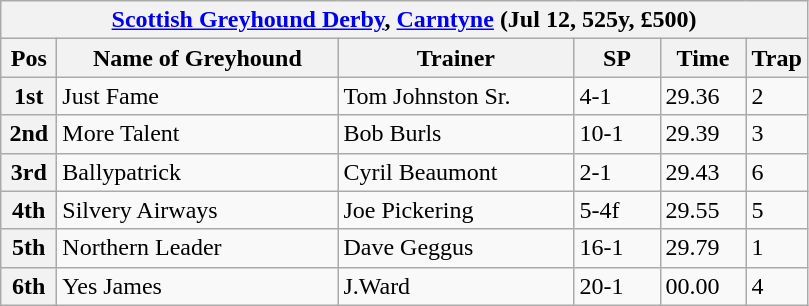<table class="wikitable">
<tr>
<th colspan="6"><a href='#'>Scottish Greyhound Derby</a>, <a href='#'>Carntyne</a> (Jul 12, 525y, £500)</th>
</tr>
<tr>
<th width=30>Pos</th>
<th width=180>Name of Greyhound</th>
<th width=150>Trainer</th>
<th width=50>SP</th>
<th width=50>Time</th>
<th width=30>Trap</th>
</tr>
<tr>
<th>1st</th>
<td>Just Fame</td>
<td>Tom Johnston Sr.</td>
<td>4-1</td>
<td>29.36</td>
<td>2</td>
</tr>
<tr>
<th>2nd</th>
<td>More Talent</td>
<td>Bob Burls</td>
<td>10-1</td>
<td>29.39</td>
<td>3</td>
</tr>
<tr>
<th>3rd</th>
<td>Ballypatrick</td>
<td>Cyril Beaumont</td>
<td>2-1</td>
<td>29.43</td>
<td>6</td>
</tr>
<tr>
<th>4th</th>
<td>Silvery Airways</td>
<td>Joe Pickering</td>
<td>5-4f</td>
<td>29.55</td>
<td>5</td>
</tr>
<tr>
<th>5th</th>
<td>Northern Leader</td>
<td>Dave Geggus</td>
<td>16-1</td>
<td>29.79</td>
<td>1</td>
</tr>
<tr>
<th>6th</th>
<td>Yes James</td>
<td>J.Ward</td>
<td>20-1</td>
<td>00.00</td>
<td>4</td>
</tr>
</table>
